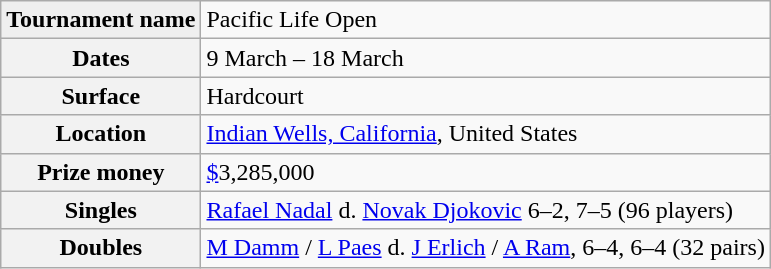<table class="wikitable">
<tr>
<td bgcolor="#EFEFEF"><strong>Tournament name</strong></td>
<td>Pacific Life Open</td>
</tr>
<tr>
<th>Dates</th>
<td>9 March – 18 March</td>
</tr>
<tr>
<th>Surface</th>
<td>Hardcourt</td>
</tr>
<tr>
<th>Location</th>
<td><a href='#'>Indian Wells, California</a>, United States</td>
</tr>
<tr>
<th>Prize money</th>
<td><a href='#'>$</a>3,285,000</td>
</tr>
<tr>
<th>Singles</th>
<td><a href='#'>Rafael Nadal</a> d. <a href='#'>Novak Djokovic</a> 6–2, 7–5 (96 players)</td>
</tr>
<tr>
<th>Doubles</th>
<td><a href='#'>M Damm</a> / <a href='#'>L Paes</a> d. <a href='#'>J Erlich</a> / <a href='#'>A Ram</a>, 6–4, 6–4 (32 pairs)</td>
</tr>
</table>
